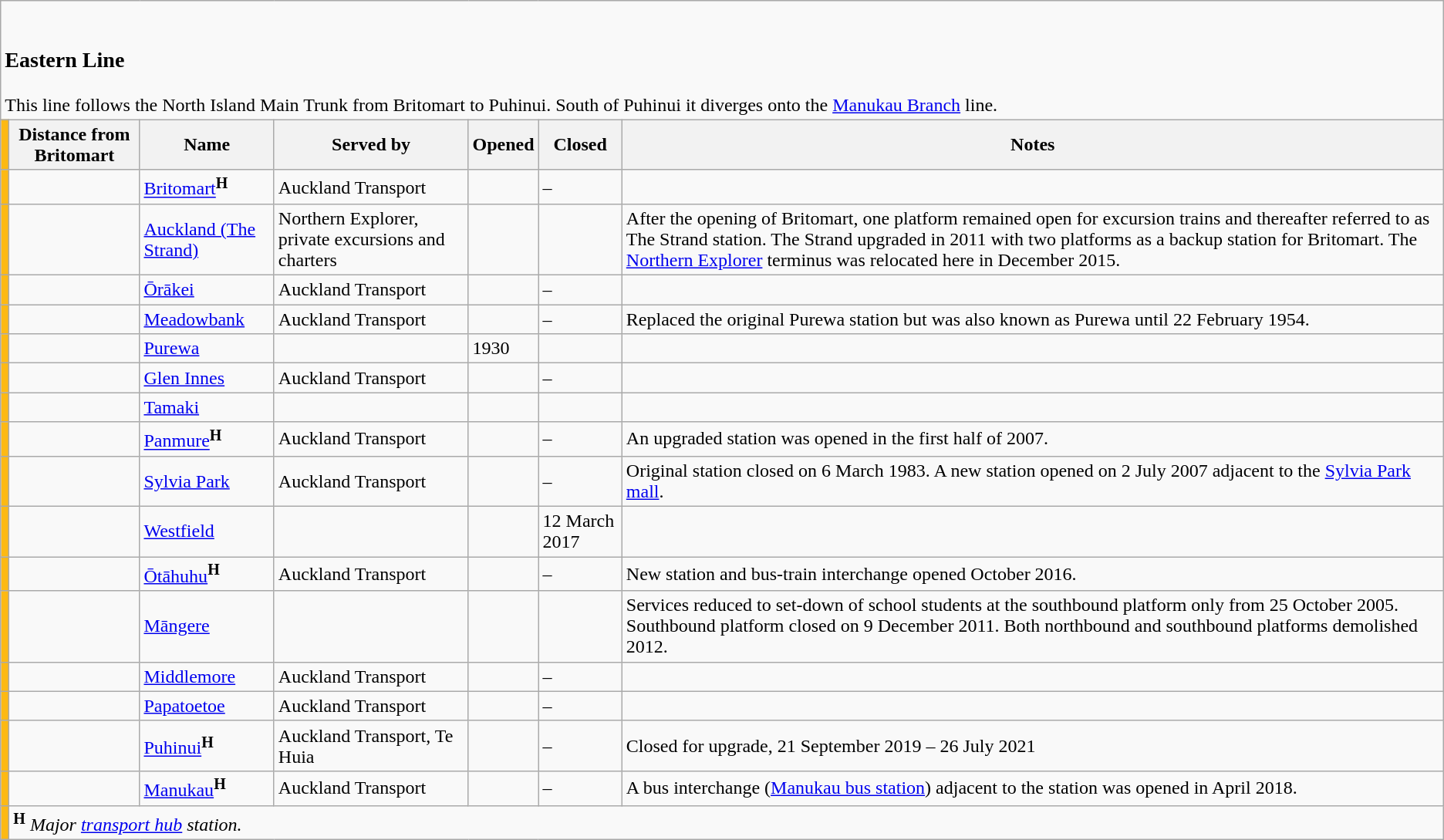<table class="wikitable">
<tr>
<td align="left" colspan=7><br><h3>Eastern Line</h3>
This line follows the North Island Main Trunk from Britomart to Puhinui. South of Puhinui it diverges onto the <a href='#'>Manukau Branch</a> line.</td>
</tr>
<tr>
<td bgcolor=#fdb913></td>
<th>Distance from Britomart</th>
<th>Name</th>
<th>Served by</th>
<th>Opened</th>
<th>Closed</th>
<th>Notes</th>
</tr>
<tr>
<td bgcolor=#fdb913></td>
<td></td>
<td><a href='#'>Britomart</a><strong><sup>H</sup></strong></td>
<td>Auckland Transport</td>
<td></td>
<td>–</td>
<td></td>
</tr>
<tr>
<td bgcolor=#fdb913></td>
<td></td>
<td><a href='#'>Auckland (The Strand)</a></td>
<td>Northern Explorer, private excursions and charters</td>
<td></td>
<td></td>
<td>After the opening of Britomart, one platform remained open for excursion trains and thereafter referred to as The Strand station. The Strand upgraded in 2011 with two platforms as a backup station for Britomart. The <a href='#'>Northern Explorer</a> terminus was relocated here in December 2015.</td>
</tr>
<tr>
<td bgcolor=#fdb913></td>
<td></td>
<td><a href='#'>Ōrākei</a></td>
<td>Auckland Transport</td>
<td></td>
<td>–</td>
<td></td>
</tr>
<tr>
<td bgcolor=#fdb913></td>
<td></td>
<td><a href='#'>Meadowbank</a></td>
<td>Auckland Transport</td>
<td></td>
<td>–</td>
<td>Replaced the original Purewa station but was also known as Purewa until 22 February 1954.</td>
</tr>
<tr>
<td bgcolor=#fdb913></td>
<td></td>
<td><a href='#'>Purewa</a></td>
<td></td>
<td>1930</td>
<td></td>
<td></td>
</tr>
<tr>
<td bgcolor=#fdb913></td>
<td></td>
<td><a href='#'>Glen Innes</a></td>
<td>Auckland Transport</td>
<td></td>
<td>–</td>
<td></td>
</tr>
<tr>
<td bgcolor=#fdb913></td>
<td></td>
<td><a href='#'>Tamaki</a></td>
<td></td>
<td></td>
<td></td>
<td></td>
</tr>
<tr>
<td bgcolor=#fdb913></td>
<td></td>
<td><a href='#'>Panmure</a><strong><sup>H</sup></strong></td>
<td>Auckland Transport</td>
<td></td>
<td>–</td>
<td>An upgraded station was opened in the first half of 2007.</td>
</tr>
<tr>
<td bgcolor=#fdb913></td>
<td></td>
<td><a href='#'>Sylvia Park</a></td>
<td>Auckland Transport</td>
<td></td>
<td>–</td>
<td>Original station closed on 6 March 1983. A new station opened on 2 July 2007 adjacent to the <a href='#'>Sylvia Park mall</a>.</td>
</tr>
<tr>
<td bgcolor=#fdb913></td>
<td></td>
<td><a href='#'>Westfield</a></td>
<td></td>
<td></td>
<td>12 March 2017</td>
<td></td>
</tr>
<tr>
<td bgcolor=#fdb913></td>
<td></td>
<td><a href='#'>Ōtāhuhu</a><strong><sup>H</sup></strong></td>
<td>Auckland Transport</td>
<td></td>
<td>–</td>
<td>New station and bus-train interchange opened October 2016.</td>
</tr>
<tr>
<td bgcolor=#fdb913></td>
<td></td>
<td><a href='#'>Māngere</a></td>
<td></td>
<td> </td>
<td></td>
<td>Services reduced to set-down of school students at the southbound platform only from 25 October 2005. Southbound platform closed on 9 December 2011. Both northbound and southbound platforms demolished 2012.</td>
</tr>
<tr>
<td bgcolor=#fdb913></td>
<td></td>
<td><a href='#'>Middlemore</a></td>
<td>Auckland Transport</td>
<td></td>
<td>–</td>
<td></td>
</tr>
<tr>
<td bgcolor=#fdb913></td>
<td></td>
<td><a href='#'>Papatoetoe</a></td>
<td>Auckland Transport</td>
<td></td>
<td>–</td>
<td></td>
</tr>
<tr>
<td bgcolor=#fdb913></td>
<td></td>
<td><a href='#'>Puhinui</a><strong><sup>H</sup></strong></td>
<td>Auckland Transport, Te Huia</td>
<td></td>
<td>–</td>
<td>Closed for upgrade, 21 September 2019 – 26 July 2021</td>
</tr>
<tr>
<td bgcolor=#fdb913></td>
<td></td>
<td><a href='#'>Manukau</a><strong><sup>H</sup></strong></td>
<td>Auckland Transport</td>
<td></td>
<td>–</td>
<td>A bus interchange (<a href='#'>Manukau bus station</a>) adjacent to the station was opened in April 2018.</td>
</tr>
<tr>
<td bgcolor=#fdb913></td>
<td colspan=6><strong><sup>H</sup></strong> <em>Major <a href='#'>transport hub</a> station.</em></td>
</tr>
</table>
